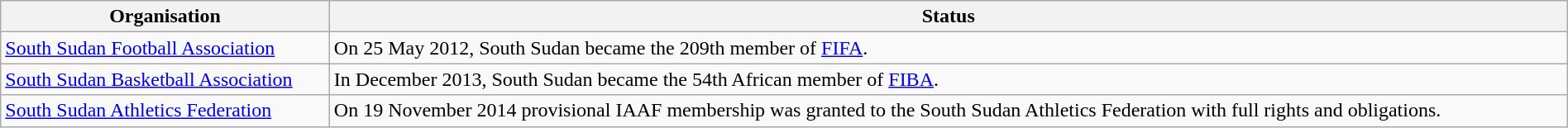<table class="wikitable" style="margin:auto; width:100%;">
<tr>
<th>Organisation</th>
<th>Status</th>
</tr>
<tr>
<td><a href='#'>South Sudan Football Association</a></td>
<td>On 25 May 2012, South Sudan became the 209th member of <a href='#'>FIFA</a>.</td>
</tr>
<tr>
<td><a href='#'>South Sudan Basketball Association</a></td>
<td>In December 2013, South Sudan became the 54th African member of <a href='#'>FIBA</a>.</td>
</tr>
<tr>
<td><a href='#'>South Sudan Athletics Federation</a></td>
<td>On 19 November 2014 provisional IAAF membership was granted to the South Sudan Athletics Federation with full rights and obligations.</td>
</tr>
</table>
